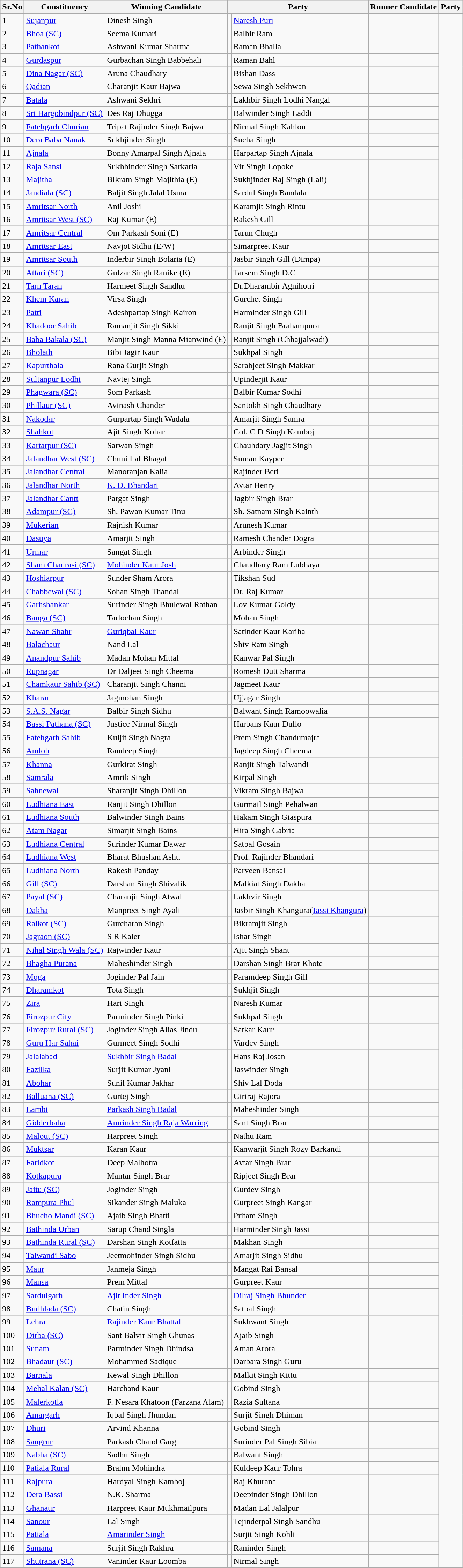<table class="wikitable sortable">
<tr>
<th>Sr.No</th>
<th>Constituency</th>
<th>Winning Candidate</th>
<th colspan=2>Party</th>
<th>Runner Candidate</th>
<th colspan=2>Party</th>
</tr>
<tr>
<td>1</td>
<td><a href='#'>Sujanpur</a></td>
<td>Dinesh Singh</td>
<td></td>
<td><a href='#'>Naresh Puri</a></td>
<td></td>
</tr>
<tr>
<td>2</td>
<td><a href='#'>Bhoa (SC)</a></td>
<td>Seema Kumari</td>
<td></td>
<td>Balbir Ram</td>
<td></td>
</tr>
<tr>
<td>3</td>
<td><a href='#'>Pathankot</a></td>
<td>Ashwani Kumar Sharma</td>
<td></td>
<td>Raman Bhalla</td>
<td></td>
</tr>
<tr>
<td>4</td>
<td><a href='#'>Gurdaspur</a></td>
<td>Gurbachan Singh Babbehali</td>
<td></td>
<td>Raman Bahl</td>
<td></td>
</tr>
<tr>
<td>5</td>
<td><a href='#'>Dina Nagar (SC)</a></td>
<td>Aruna Chaudhary</td>
<td></td>
<td>Bishan Dass</td>
<td></td>
</tr>
<tr>
<td>6</td>
<td><a href='#'>Qadian</a></td>
<td>Charanjit Kaur Bajwa</td>
<td></td>
<td>Sewa Singh Sekhwan</td>
<td></td>
</tr>
<tr>
<td>7</td>
<td><a href='#'>Batala</a></td>
<td>Ashwani Sekhri</td>
<td></td>
<td>Lakhbir Singh Lodhi Nangal</td>
<td></td>
</tr>
<tr>
<td>8</td>
<td><a href='#'>Sri Hargobindpur (SC)</a></td>
<td>Des Raj Dhugga</td>
<td></td>
<td>Balwinder Singh Laddi</td>
<td></td>
</tr>
<tr>
<td>9</td>
<td><a href='#'>Fatehgarh Churian</a></td>
<td>Tripat Rajinder Singh Bajwa</td>
<td></td>
<td>Nirmal Singh Kahlon</td>
<td></td>
</tr>
<tr>
<td>10</td>
<td><a href='#'>Dera Baba Nanak</a></td>
<td>Sukhjinder Singh</td>
<td></td>
<td>Sucha Singh</td>
<td></td>
</tr>
<tr>
<td>11</td>
<td><a href='#'>Ajnala</a></td>
<td>Bonny Amarpal Singh Ajnala</td>
<td></td>
<td>Harpartap Singh Ajnala</td>
<td></td>
</tr>
<tr>
<td>12</td>
<td><a href='#'>Raja Sansi</a></td>
<td>Sukhbinder Singh Sarkaria</td>
<td></td>
<td>Vir Singh Lopoke</td>
<td></td>
</tr>
<tr>
<td>13</td>
<td><a href='#'>Majitha</a></td>
<td>Bikram Singh Majithia (E)</td>
<td></td>
<td>Sukhjinder Raj Singh (Lali)</td>
<td></td>
</tr>
<tr>
<td>14</td>
<td><a href='#'>Jandiala (SC)</a></td>
<td>Baljit Singh Jalal Usma</td>
<td></td>
<td>Sardul Singh Bandala</td>
<td></td>
</tr>
<tr>
<td>15</td>
<td><a href='#'>Amritsar North</a></td>
<td>Anil Joshi</td>
<td></td>
<td>Karamjit Singh Rintu</td>
<td></td>
</tr>
<tr>
<td>16</td>
<td><a href='#'>Amritsar West (SC)</a></td>
<td>Raj Kumar (E)</td>
<td></td>
<td>Rakesh Gill</td>
<td></td>
</tr>
<tr>
<td>17</td>
<td><a href='#'>Amritsar Central</a></td>
<td>Om Parkash Soni (E)</td>
<td></td>
<td>Tarun Chugh</td>
<td></td>
</tr>
<tr>
<td>18</td>
<td><a href='#'>Amritsar East</a></td>
<td>Navjot Sidhu (E/W)</td>
<td></td>
<td>Simarpreet Kaur</td>
<td></td>
</tr>
<tr>
<td>19</td>
<td><a href='#'>Amritsar South</a></td>
<td>Inderbir Singh Bolaria (E)</td>
<td></td>
<td>Jasbir Singh Gill (Dimpa)</td>
<td></td>
</tr>
<tr>
<td>20</td>
<td><a href='#'>Attari (SC)</a></td>
<td>Gulzar Singh Ranike (E)</td>
<td></td>
<td>Tarsem Singh D.C</td>
<td></td>
</tr>
<tr>
<td>21</td>
<td><a href='#'>Tarn Taran</a></td>
<td>Harmeet Singh Sandhu</td>
<td></td>
<td>Dr.Dharambir Agnihotri</td>
<td></td>
</tr>
<tr>
<td>22</td>
<td><a href='#'>Khem Karan</a></td>
<td>Virsa Singh</td>
<td></td>
<td>Gurchet Singh</td>
<td></td>
</tr>
<tr>
<td>23</td>
<td><a href='#'>Patti</a></td>
<td>Adeshpartap Singh Kairon</td>
<td></td>
<td>Harminder Singh Gill</td>
<td></td>
</tr>
<tr>
<td>24</td>
<td><a href='#'>Khadoor Sahib</a></td>
<td>Ramanjit Singh Sikki</td>
<td></td>
<td>Ranjit Singh Brahampura</td>
<td></td>
</tr>
<tr>
<td>25</td>
<td><a href='#'>Baba Bakala (SC)</a></td>
<td>Manjit Singh Manna Mianwind (E)</td>
<td></td>
<td>Ranjit Singh (Chhajjalwadi)</td>
<td></td>
</tr>
<tr>
<td>26</td>
<td><a href='#'>Bholath</a></td>
<td>Bibi Jagir Kaur</td>
<td></td>
<td>Sukhpal Singh</td>
<td></td>
</tr>
<tr>
<td>27</td>
<td><a href='#'>Kapurthala</a></td>
<td>Rana Gurjit Singh</td>
<td></td>
<td>Sarabjeet Singh Makkar</td>
<td></td>
</tr>
<tr>
<td>28</td>
<td><a href='#'>Sultanpur Lodhi</a></td>
<td>Navtej Singh</td>
<td></td>
<td>Upinderjit Kaur</td>
<td></td>
</tr>
<tr>
<td>29</td>
<td><a href='#'>Phagwara (SC)</a></td>
<td>Som Parkash</td>
<td></td>
<td>Balbir Kumar Sodhi</td>
<td></td>
</tr>
<tr>
<td>30</td>
<td><a href='#'>Phillaur (SC)</a></td>
<td>Avinash Chander</td>
<td></td>
<td>Santokh Singh Chaudhary</td>
<td></td>
</tr>
<tr>
<td>31</td>
<td><a href='#'>Nakodar</a></td>
<td>Gurpartap Singh Wadala</td>
<td></td>
<td>Amarjit Singh Samra</td>
<td></td>
</tr>
<tr>
<td>32</td>
<td><a href='#'>Shahkot</a></td>
<td>Ajit Singh Kohar</td>
<td></td>
<td>Col. C D Singh Kamboj</td>
<td></td>
</tr>
<tr>
<td>33</td>
<td><a href='#'>Kartarpur (SC)</a></td>
<td>Sarwan Singh</td>
<td></td>
<td>Chauhdary Jagjit Singh</td>
<td></td>
</tr>
<tr>
<td>34</td>
<td><a href='#'>Jalandhar West (SC)</a></td>
<td>Chuni Lal Bhagat</td>
<td></td>
<td>Suman Kaypee</td>
<td></td>
</tr>
<tr>
<td>35</td>
<td><a href='#'>Jalandhar Central</a></td>
<td>Manoranjan Kalia</td>
<td></td>
<td>Rajinder Beri</td>
<td></td>
</tr>
<tr>
<td>36</td>
<td><a href='#'>Jalandhar North</a></td>
<td><a href='#'>K. D. Bhandari</a></td>
<td></td>
<td>Avtar Henry</td>
<td></td>
</tr>
<tr>
<td>37</td>
<td><a href='#'>Jalandhar Cantt</a></td>
<td>Pargat Singh</td>
<td></td>
<td>Jagbir Singh Brar</td>
<td></td>
</tr>
<tr>
<td>38</td>
<td><a href='#'>Adampur (SC)</a></td>
<td>Sh. Pawan Kumar Tinu</td>
<td></td>
<td>Sh. Satnam Singh Kainth</td>
<td></td>
</tr>
<tr>
<td>39</td>
<td><a href='#'>Mukerian</a></td>
<td>Rajnish Kumar</td>
<td></td>
<td>Arunesh Kumar</td>
<td></td>
</tr>
<tr>
<td>40</td>
<td><a href='#'>Dasuya</a></td>
<td>Amarjit Singh</td>
<td></td>
<td>Ramesh Chander Dogra</td>
<td></td>
</tr>
<tr>
<td>41</td>
<td><a href='#'>Urmar</a></td>
<td>Sangat Singh</td>
<td></td>
<td>Arbinder Singh</td>
<td></td>
</tr>
<tr>
<td>42</td>
<td><a href='#'>Sham Chaurasi (SC)</a></td>
<td><a href='#'>Mohinder Kaur Josh</a></td>
<td></td>
<td>Chaudhary Ram Lubhaya</td>
<td></td>
</tr>
<tr>
<td>43</td>
<td><a href='#'>Hoshiarpur</a></td>
<td>Sunder Sham Arora</td>
<td></td>
<td>Tikshan Sud</td>
<td></td>
</tr>
<tr>
<td>44</td>
<td><a href='#'>Chabbewal (SC)</a></td>
<td>Sohan Singh Thandal</td>
<td></td>
<td>Dr. Raj Kumar</td>
<td></td>
</tr>
<tr>
<td>45</td>
<td><a href='#'>Garhshankar</a></td>
<td>Surinder Singh Bhulewal Rathan</td>
<td></td>
<td>Lov Kumar Goldy</td>
<td></td>
</tr>
<tr>
<td>46</td>
<td><a href='#'>Banga (SC)</a></td>
<td>Tarlochan Singh</td>
<td></td>
<td>Mohan Singh</td>
<td></td>
</tr>
<tr>
<td>47</td>
<td><a href='#'>Nawan Shahr</a></td>
<td><a href='#'>Guriqbal Kaur</a></td>
<td></td>
<td>Satinder Kaur Kariha</td>
<td></td>
</tr>
<tr>
<td>48</td>
<td><a href='#'>Balachaur</a></td>
<td>Nand Lal</td>
<td></td>
<td>Shiv Ram Singh</td>
<td></td>
</tr>
<tr>
<td>49</td>
<td><a href='#'>Anandpur Sahib</a></td>
<td>Madan Mohan Mittal</td>
<td></td>
<td>Kanwar Pal Singh</td>
<td></td>
</tr>
<tr>
<td>50</td>
<td><a href='#'>Rupnagar</a></td>
<td>Dr Daljeet Singh Cheema</td>
<td></td>
<td>Romesh Dutt Sharma</td>
<td></td>
</tr>
<tr>
<td>51</td>
<td><a href='#'>Chamkaur Sahib (SC)</a></td>
<td>Charanjit Singh Channi</td>
<td></td>
<td>Jagmeet Kaur</td>
<td></td>
</tr>
<tr>
<td>52</td>
<td><a href='#'>Kharar</a></td>
<td>Jagmohan Singh</td>
<td></td>
<td>Ujjagar Singh</td>
<td></td>
</tr>
<tr>
<td>53</td>
<td><a href='#'>S.A.S. Nagar</a></td>
<td>Balbir Singh Sidhu</td>
<td></td>
<td>Balwant Singh Ramoowalia</td>
<td></td>
</tr>
<tr>
<td>54</td>
<td><a href='#'>Bassi Pathana (SC)</a></td>
<td>Justice Nirmal Singh</td>
<td></td>
<td>Harbans Kaur Dullo</td>
<td></td>
</tr>
<tr>
<td>55</td>
<td><a href='#'>Fatehgarh Sahib</a></td>
<td>Kuljit Singh Nagra</td>
<td></td>
<td>Prem Singh Chandumajra</td>
<td></td>
</tr>
<tr>
<td>56</td>
<td><a href='#'>Amloh</a></td>
<td>Randeep Singh</td>
<td></td>
<td>Jagdeep Singh Cheema</td>
<td></td>
</tr>
<tr>
<td>57</td>
<td><a href='#'>Khanna</a></td>
<td>Gurkirat Singh</td>
<td></td>
<td>Ranjit Singh Talwandi</td>
<td></td>
</tr>
<tr>
<td>58</td>
<td><a href='#'>Samrala</a></td>
<td>Amrik Singh</td>
<td></td>
<td>Kirpal Singh</td>
<td></td>
</tr>
<tr>
<td>59</td>
<td><a href='#'>Sahnewal</a></td>
<td>Sharanjit Singh Dhillon</td>
<td></td>
<td>Vikram Singh Bajwa</td>
<td></td>
</tr>
<tr>
<td>60</td>
<td><a href='#'>Ludhiana East</a></td>
<td>Ranjit Singh Dhillon</td>
<td></td>
<td>Gurmail Singh Pehalwan</td>
<td></td>
</tr>
<tr>
<td>61</td>
<td><a href='#'>Ludhiana South</a></td>
<td>Balwinder Singh Bains</td>
<td></td>
<td>Hakam Singh Giaspura</td>
<td></td>
</tr>
<tr>
<td>62</td>
<td><a href='#'>Atam Nagar</a></td>
<td>Simarjit Singh Bains</td>
<td></td>
<td>Hira Singh Gabria</td>
<td></td>
</tr>
<tr>
<td>63</td>
<td><a href='#'>Ludhiana Central</a></td>
<td>Surinder Kumar Dawar</td>
<td></td>
<td>Satpal Gosain</td>
<td></td>
</tr>
<tr>
<td>64</td>
<td><a href='#'>Ludhiana West</a></td>
<td>Bharat Bhushan Ashu</td>
<td></td>
<td>Prof. Rajinder Bhandari</td>
<td></td>
</tr>
<tr>
<td>65</td>
<td><a href='#'>Ludhiana North</a></td>
<td>Rakesh Panday</td>
<td></td>
<td>Parveen Bansal</td>
<td></td>
</tr>
<tr>
<td>66</td>
<td><a href='#'>Gill (SC)</a></td>
<td>Darshan Singh Shivalik</td>
<td></td>
<td>Malkiat Singh Dakha</td>
<td></td>
</tr>
<tr>
<td>67</td>
<td><a href='#'>Payal (SC)</a></td>
<td>Charanjit Singh Atwal</td>
<td></td>
<td>Lakhvir Singh</td>
<td></td>
</tr>
<tr>
<td>68</td>
<td><a href='#'>Dakha</a></td>
<td>Manpreet Singh Ayali</td>
<td></td>
<td>Jasbir Singh Khangura(<a href='#'>Jassi Khangura</a>)</td>
<td></td>
</tr>
<tr>
<td>69</td>
<td><a href='#'>Raikot (SC)</a></td>
<td>Gurcharan Singh</td>
<td></td>
<td>Bikramjit Singh</td>
<td></td>
</tr>
<tr>
<td>70</td>
<td><a href='#'>Jagraon (SC)</a></td>
<td>S R Kaler</td>
<td></td>
<td>Ishar Singh</td>
<td></td>
</tr>
<tr>
<td>71</td>
<td><a href='#'>Nihal Singh Wala (SC)</a></td>
<td>Rajwinder Kaur</td>
<td></td>
<td>Ajit Singh Shant</td>
<td></td>
</tr>
<tr>
<td>72</td>
<td><a href='#'>Bhagha Purana</a></td>
<td>Maheshinder Singh</td>
<td></td>
<td>Darshan Singh Brar Khote</td>
<td></td>
</tr>
<tr>
<td>73</td>
<td><a href='#'>Moga</a></td>
<td>Joginder Pal Jain</td>
<td></td>
<td>Paramdeep Singh Gill</td>
<td></td>
</tr>
<tr>
<td>74</td>
<td><a href='#'>Dharamkot</a></td>
<td>Tota Singh</td>
<td></td>
<td>Sukhjit Singh</td>
<td></td>
</tr>
<tr>
<td>75</td>
<td><a href='#'>Zira</a></td>
<td>Hari Singh</td>
<td></td>
<td>Naresh Kumar</td>
<td></td>
</tr>
<tr>
<td>76</td>
<td><a href='#'>Firozpur City</a></td>
<td>Parminder Singh Pinki</td>
<td></td>
<td>Sukhpal Singh</td>
<td></td>
</tr>
<tr>
<td>77</td>
<td><a href='#'>Firozpur Rural (SC)</a></td>
<td>Joginder Singh Alias Jindu</td>
<td></td>
<td>Satkar Kaur</td>
<td></td>
</tr>
<tr>
<td>78</td>
<td><a href='#'>Guru Har Sahai</a></td>
<td>Gurmeet Singh Sodhi</td>
<td></td>
<td>Vardev Singh</td>
<td></td>
</tr>
<tr>
<td>79</td>
<td><a href='#'>Jalalabad</a></td>
<td><a href='#'>Sukhbir Singh Badal</a></td>
<td></td>
<td>Hans Raj Josan</td>
<td></td>
</tr>
<tr>
<td>80</td>
<td><a href='#'>Fazilka</a></td>
<td>Surjit Kumar Jyani</td>
<td></td>
<td>Jaswinder Singh</td>
<td></td>
</tr>
<tr>
<td>81</td>
<td><a href='#'>Abohar</a></td>
<td>Sunil Kumar Jakhar</td>
<td></td>
<td>Shiv Lal Doda</td>
<td></td>
</tr>
<tr>
<td>82</td>
<td><a href='#'>Balluana (SC)</a></td>
<td>Gurtej Singh</td>
<td></td>
<td>Giriraj Rajora</td>
<td></td>
</tr>
<tr>
<td>83</td>
<td><a href='#'>Lambi</a></td>
<td><a href='#'>Parkash Singh Badal</a></td>
<td></td>
<td>Maheshinder Singh</td>
<td></td>
</tr>
<tr>
<td>84</td>
<td><a href='#'>Gidderbaha</a></td>
<td><a href='#'>Amrinder Singh Raja Warring</a></td>
<td></td>
<td>Sant Singh Brar</td>
<td></td>
</tr>
<tr>
<td>85</td>
<td><a href='#'>Malout (SC)</a></td>
<td>Harpreet Singh</td>
<td></td>
<td>Nathu Ram</td>
<td></td>
</tr>
<tr>
<td>86</td>
<td><a href='#'>Muktsar</a></td>
<td>Karan Kaur</td>
<td></td>
<td>Kanwarjit Singh Rozy Barkandi</td>
<td></td>
</tr>
<tr>
<td>87</td>
<td><a href='#'>Faridkot</a></td>
<td>Deep Malhotra</td>
<td></td>
<td>Avtar Singh Brar</td>
<td></td>
</tr>
<tr>
<td>88</td>
<td><a href='#'>Kotkapura</a></td>
<td>Mantar Singh Brar</td>
<td></td>
<td>Ripjeet Singh Brar</td>
<td></td>
</tr>
<tr>
<td>89</td>
<td><a href='#'>Jaitu (SC)</a></td>
<td>Joginder Singh</td>
<td></td>
<td>Gurdev Singh</td>
<td></td>
</tr>
<tr>
<td>90</td>
<td><a href='#'>Rampura Phul</a></td>
<td>Sikander Singh Maluka</td>
<td></td>
<td>Gurpreet Singh Kangar</td>
<td></td>
</tr>
<tr>
<td>91</td>
<td><a href='#'>Bhucho Mandi (SC)</a></td>
<td>Ajaib Singh Bhatti</td>
<td></td>
<td>Pritam Singh</td>
<td></td>
</tr>
<tr>
<td>92</td>
<td><a href='#'>Bathinda Urban</a></td>
<td>Sarup Chand Singla</td>
<td></td>
<td>Harminder Singh Jassi</td>
<td></td>
</tr>
<tr>
<td>93</td>
<td><a href='#'>Bathinda Rural (SC)</a></td>
<td>Darshan Singh Kotfatta</td>
<td></td>
<td>Makhan Singh</td>
<td></td>
</tr>
<tr>
<td>94</td>
<td><a href='#'>Talwandi Sabo</a></td>
<td>Jeetmohinder Singh Sidhu</td>
<td></td>
<td>Amarjit Singh Sidhu</td>
<td></td>
</tr>
<tr>
<td>95</td>
<td><a href='#'>Maur</a></td>
<td>Janmeja Singh</td>
<td></td>
<td>Mangat Rai Bansal</td>
<td></td>
</tr>
<tr>
<td>96</td>
<td><a href='#'>Mansa</a></td>
<td>Prem Mittal</td>
<td></td>
<td>Gurpreet Kaur</td>
<td></td>
</tr>
<tr>
<td>97</td>
<td><a href='#'>Sardulgarh</a></td>
<td><a href='#'>Ajit Inder Singh</a></td>
<td></td>
<td><a href='#'>Dilraj Singh Bhunder</a></td>
<td></td>
</tr>
<tr>
<td>98</td>
<td><a href='#'>Budhlada (SC)</a></td>
<td>Chatin Singh</td>
<td></td>
<td>Satpal Singh</td>
<td></td>
</tr>
<tr>
<td>99</td>
<td><a href='#'>Lehra</a></td>
<td><a href='#'>Rajinder Kaur Bhattal</a></td>
<td></td>
<td>Sukhwant Singh</td>
<td></td>
</tr>
<tr>
<td>100</td>
<td><a href='#'>Dirba (SC)</a></td>
<td>Sant Balvir Singh Ghunas</td>
<td></td>
<td>Ajaib Singh</td>
<td></td>
</tr>
<tr>
<td>101</td>
<td><a href='#'>Sunam</a></td>
<td>Parminder Singh Dhindsa</td>
<td></td>
<td>Aman Arora</td>
<td></td>
</tr>
<tr>
<td>102</td>
<td><a href='#'>Bhadaur (SC)</a></td>
<td>Mohammed Sadique</td>
<td></td>
<td>Darbara Singh Guru</td>
<td></td>
</tr>
<tr>
<td>103</td>
<td><a href='#'>Barnala</a></td>
<td>Kewal Singh Dhillon</td>
<td></td>
<td>Malkit Singh Kittu</td>
<td></td>
</tr>
<tr>
<td>104</td>
<td><a href='#'>Mehal Kalan (SC)</a></td>
<td>Harchand Kaur</td>
<td></td>
<td>Gobind Singh</td>
<td></td>
</tr>
<tr>
<td>105</td>
<td><a href='#'>Malerkotla</a></td>
<td>F. Nesara Khatoon (Farzana Alam)</td>
<td></td>
<td>Razia Sultana</td>
<td></td>
</tr>
<tr>
<td>106</td>
<td><a href='#'>Amargarh</a></td>
<td>Iqbal Singh Jhundan</td>
<td></td>
<td>Surjit Singh Dhiman</td>
<td></td>
</tr>
<tr>
<td>107</td>
<td><a href='#'>Dhuri</a></td>
<td>Arvind Khanna</td>
<td></td>
<td>Gobind Singh</td>
<td></td>
</tr>
<tr>
<td>108</td>
<td><a href='#'>Sangrur</a></td>
<td>Parkash Chand Garg</td>
<td></td>
<td>Surinder Pal Singh Sibia</td>
<td></td>
</tr>
<tr>
<td>109</td>
<td><a href='#'>Nabha (SC)</a></td>
<td>Sadhu Singh</td>
<td></td>
<td>Balwant Singh</td>
<td></td>
</tr>
<tr>
<td>110</td>
<td><a href='#'>Patiala Rural</a></td>
<td>Brahm Mohindra</td>
<td></td>
<td>Kuldeep Kaur Tohra</td>
<td></td>
</tr>
<tr>
<td>111</td>
<td><a href='#'>Rajpura</a></td>
<td>Hardyal Singh Kamboj</td>
<td></td>
<td>Raj Khurana</td>
<td></td>
</tr>
<tr>
<td>112</td>
<td><a href='#'>Dera Bassi</a></td>
<td>N.K. Sharma</td>
<td></td>
<td>Deepinder Singh Dhillon</td>
<td></td>
</tr>
<tr>
<td>113</td>
<td><a href='#'>Ghanaur</a></td>
<td>Harpreet Kaur Mukhmailpura</td>
<td></td>
<td>Madan Lal Jalalpur</td>
<td></td>
</tr>
<tr>
<td>114</td>
<td><a href='#'>Sanour</a></td>
<td>Lal Singh</td>
<td></td>
<td>Tejinderpal Singh Sandhu</td>
<td></td>
</tr>
<tr>
<td>115</td>
<td><a href='#'>Patiala</a></td>
<td><a href='#'>Amarinder Singh</a></td>
<td></td>
<td>Surjit Singh Kohli</td>
<td></td>
</tr>
<tr>
<td>116</td>
<td><a href='#'>Samana</a></td>
<td>Surjit Singh Rakhra</td>
<td></td>
<td>Raninder Singh</td>
<td></td>
</tr>
<tr>
<td>117</td>
<td><a href='#'>Shutrana (SC)</a></td>
<td>Vaninder Kaur Loomba</td>
<td></td>
<td>Nirmal Singh</td>
<td></td>
</tr>
</table>
